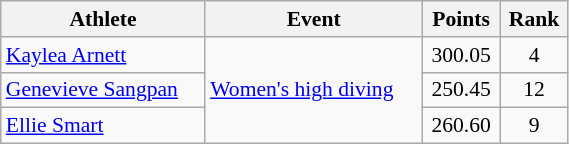<table class="wikitable" style="text-align:center; font-size:90%; width:30%;">
<tr>
<th>Athlete</th>
<th>Event</th>
<th>Points</th>
<th>Rank</th>
</tr>
<tr>
<td align=left><a href='#'>Kaylea Arnett</a></td>
<td align=left rowspan=3><a href='#'>Women's high diving</a></td>
<td>300.05</td>
<td>4</td>
</tr>
<tr>
<td align=left><a href='#'>Genevieve Sangpan</a></td>
<td>250.45</td>
<td>12</td>
</tr>
<tr>
<td align=left><a href='#'>Ellie Smart</a></td>
<td>260.60</td>
<td>9</td>
</tr>
</table>
